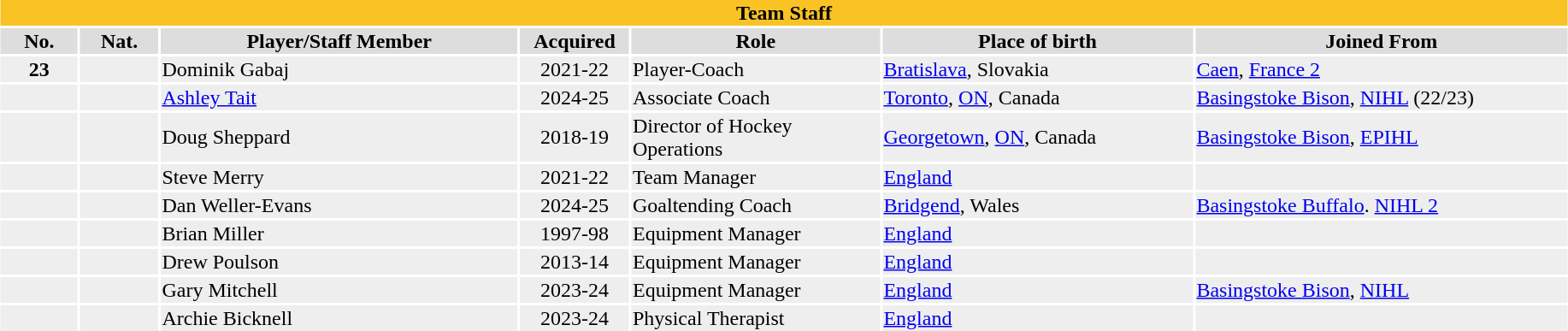<table class="toccolours"  style="width:97%; clear:both; margin:1.5em auto; text-align:center;">
<tr>
<th colspan="7" style="background: #f9c326; color: black;">Team Staff</th>
</tr>
<tr style="background:#ddd;">
<th width=5%>No.</th>
<th width=5%>Nat.</th>
<th !width=22%>Player/Staff Member</th>
<th width=7%>Acquired</th>
<th width=16%>Role</th>
<th width=20%>Place of birth</th>
<th width=24%>Joined From</th>
</tr>
<tr style="background:#eee;">
<td><strong>23</strong></td>
<td></td>
<td align=left>Dominik Gabaj</td>
<td>2021-22</td>
<td align=left>Player-Coach</td>
<td align=left><a href='#'>Bratislava</a>, Slovakia</td>
<td align=left><a href='#'>Caen</a>, <a href='#'>France 2</a></td>
</tr>
<tr style="background:#eee;">
<td></td>
<td></td>
<td align=left><a href='#'>Ashley Tait</a></td>
<td>2024-25</td>
<td align=left>Associate Coach</td>
<td align=left><a href='#'>Toronto</a>, <a href='#'>ON</a>, Canada</td>
<td align=left><a href='#'>Basingstoke Bison</a>, <a href='#'>NIHL</a> (22/23)</td>
</tr>
<tr style="background:#eee;">
<td></td>
<td></td>
<td align="left">Doug Sheppard</td>
<td>2018-19</td>
<td align="left">Director of Hockey Operations</td>
<td align="left"><a href='#'>Georgetown</a>, <a href='#'>ON</a>, Canada</td>
<td align="left"><a href='#'>Basingstoke Bison</a>, <a href='#'>EPIHL</a></td>
</tr>
<tr style="background:#eee;">
<td></td>
<td></td>
<td align="left">Steve Merry</td>
<td>2021-22</td>
<td align="left">Team Manager</td>
<td align="left"><a href='#'>England</a></td>
<td align="left"></td>
</tr>
<tr style="background:#eee;">
<td></td>
<td></td>
<td align="left">Dan Weller-Evans</td>
<td>2024-25</td>
<td align="left">Goaltending Coach</td>
<td align="left"><a href='#'>Bridgend</a>, Wales</td>
<td align="left"><a href='#'>Basingstoke Buffalo</a>. <a href='#'>NIHL 2</a></td>
</tr>
<tr style="background:#eee;">
<td></td>
<td></td>
<td align="left">Brian Miller</td>
<td>1997-98</td>
<td align="left">Equipment Manager</td>
<td align="left"><a href='#'>England</a></td>
<td align="left"></td>
</tr>
<tr style="background:#eee;">
<td></td>
<td></td>
<td align="left">Drew Poulson</td>
<td>2013-14</td>
<td align="left">Equipment Manager</td>
<td align="left"><a href='#'>England</a></td>
<td align="left"></td>
</tr>
<tr style="background:#eee;">
<td></td>
<td></td>
<td align="left">Gary Mitchell</td>
<td>2023-24</td>
<td align="left">Equipment Manager</td>
<td align="left"><a href='#'>England</a></td>
<td align="left"><a href='#'>Basingstoke Bison</a>, <a href='#'>NIHL</a></td>
</tr>
<tr style="background:#eee;">
<td></td>
<td></td>
<td align="left">Archie Bicknell</td>
<td>2023-24</td>
<td align="left">Physical Therapist</td>
<td align="left"><a href='#'>England</a></td>
<td align="left"></td>
</tr>
</table>
